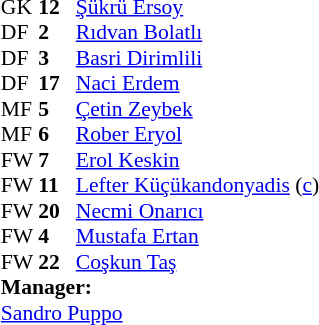<table cellspacing="0" cellpadding="0" style="font-size:90%; margin:auto;">
<tr>
<th width="25"></th>
<th width="25"></th>
</tr>
<tr>
<td>GK</td>
<td><strong>12</strong></td>
<td><a href='#'>Şükrü Ersoy</a></td>
</tr>
<tr>
<td>DF</td>
<td><strong>2</strong></td>
<td><a href='#'>Rıdvan Bolatlı</a></td>
</tr>
<tr>
<td>DF</td>
<td><strong>3</strong></td>
<td><a href='#'>Basri Dirimlili</a></td>
</tr>
<tr>
<td>DF</td>
<td><strong>17</strong></td>
<td><a href='#'>Naci Erdem</a></td>
</tr>
<tr>
<td>MF</td>
<td><strong>5</strong></td>
<td><a href='#'>Çetin Zeybek</a></td>
</tr>
<tr>
<td>MF</td>
<td><strong>6</strong></td>
<td><a href='#'>Rober Eryol</a></td>
</tr>
<tr>
<td>FW</td>
<td><strong>7</strong></td>
<td><a href='#'>Erol Keskin</a></td>
</tr>
<tr>
<td>FW</td>
<td><strong>11</strong></td>
<td><a href='#'>Lefter Küçükandonyadis</a> (<a href='#'>c</a>)</td>
</tr>
<tr>
<td>FW</td>
<td><strong>20</strong></td>
<td><a href='#'>Necmi Onarıcı</a></td>
</tr>
<tr>
<td>FW</td>
<td><strong>4</strong></td>
<td><a href='#'>Mustafa Ertan</a></td>
</tr>
<tr>
<td>FW</td>
<td><strong>22</strong></td>
<td><a href='#'>Coşkun Taş</a></td>
</tr>
<tr>
<td colspan=3><strong>Manager:</strong></td>
</tr>
<tr>
<td colspan=4> <a href='#'>Sandro Puppo</a></td>
</tr>
</table>
